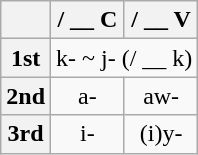<table class="wikitable" style="text-align: center;">
<tr>
<th></th>
<th>/ __ C</th>
<th>/ __ V</th>
</tr>
<tr>
<th>1st</th>
<td colspan="2">k- ~ j- (/ __ k)</td>
</tr>
<tr>
<th>2nd</th>
<td>a-</td>
<td>aw-</td>
</tr>
<tr>
<th>3rd</th>
<td>i-</td>
<td>(i)y-</td>
</tr>
</table>
